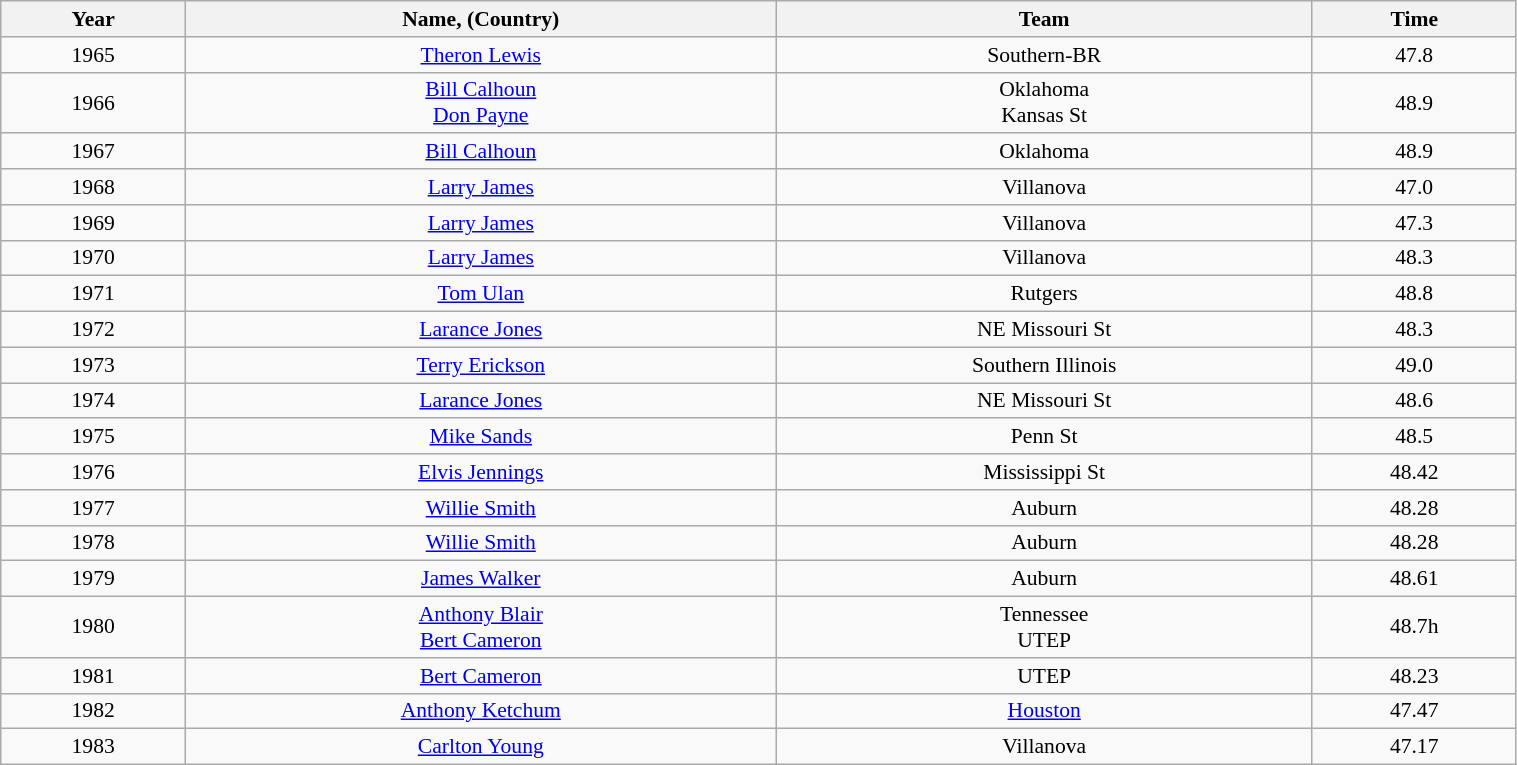<table class="wikitable sortable" style="font-size:90%; width: 80%; text-align: center;">
<tr>
<th>Year</th>
<th>Name, (Country)</th>
<th>Team</th>
<th>Time</th>
</tr>
<tr>
<td>1965</td>
<td><a href='#'>Theron Lewis</a></td>
<td>Southern-BR</td>
<td>47.8</td>
</tr>
<tr>
<td>1966</td>
<td><a href='#'>Bill Calhoun</a><br><a href='#'>Don Payne</a></td>
<td>Oklahoma<br>Kansas St</td>
<td>48.9</td>
</tr>
<tr>
<td>1967</td>
<td><a href='#'>Bill Calhoun</a></td>
<td>Oklahoma</td>
<td>48.9</td>
</tr>
<tr>
<td>1968</td>
<td><a href='#'>Larry James</a></td>
<td>Villanova</td>
<td>47.0</td>
</tr>
<tr>
<td>1969</td>
<td><a href='#'>Larry James</a></td>
<td>Villanova</td>
<td>47.3</td>
</tr>
<tr>
<td>1970</td>
<td><a href='#'>Larry James</a></td>
<td>Villanova</td>
<td>48.3</td>
</tr>
<tr>
<td>1971</td>
<td><a href='#'>Tom Ulan</a></td>
<td>Rutgers</td>
<td>48.8</td>
</tr>
<tr>
<td>1972</td>
<td><a href='#'>Larance Jones</a></td>
<td>NE Missouri St</td>
<td>48.3</td>
</tr>
<tr>
<td>1973</td>
<td><a href='#'>Terry Erickson</a></td>
<td>Southern Illinois</td>
<td>49.0</td>
</tr>
<tr>
<td>1974</td>
<td><a href='#'>Larance Jones</a></td>
<td>NE Missouri St</td>
<td>48.6</td>
</tr>
<tr>
<td>1975</td>
<td><a href='#'>Mike Sands</a> </td>
<td>Penn St</td>
<td>48.5</td>
</tr>
<tr>
<td>1976</td>
<td><a href='#'>Elvis Jennings</a></td>
<td>Mississippi St</td>
<td>48.42</td>
</tr>
<tr>
<td>1977</td>
<td><a href='#'>Willie Smith</a></td>
<td>Auburn</td>
<td>48.28</td>
</tr>
<tr>
<td>1978</td>
<td><a href='#'>Willie Smith</a></td>
<td>Auburn</td>
<td>48.28</td>
</tr>
<tr>
<td>1979</td>
<td><a href='#'>James Walker</a></td>
<td>Auburn</td>
<td>48.61</td>
</tr>
<tr>
<td>1980</td>
<td><a href='#'>Anthony Blair</a><br><a href='#'>Bert Cameron</a> </td>
<td>Tennessee<br>UTEP</td>
<td>48.7h</td>
</tr>
<tr>
<td>1981</td>
<td><a href='#'>Bert Cameron</a> </td>
<td>UTEP</td>
<td>48.23</td>
</tr>
<tr>
<td>1982</td>
<td><a href='#'>Anthony Ketchum</a></td>
<td><a href='#'>Houston</a></td>
<td>47.47</td>
</tr>
<tr>
<td>1983</td>
<td><a href='#'>Carlton Young</a></td>
<td>Villanova</td>
<td>47.17</td>
</tr>
</table>
